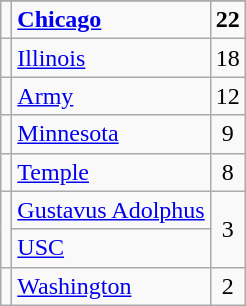<table class="wikitable sortable" style="text-align:center">
<tr>
</tr>
<tr>
<td></td>
<td align=left><strong><a href='#'>Chicago</a></strong></td>
<td><strong>22</strong></td>
</tr>
<tr>
<td></td>
<td align=left><a href='#'>Illinois</a></td>
<td>18</td>
</tr>
<tr>
<td></td>
<td align=left><a href='#'>Army</a></td>
<td>12</td>
</tr>
<tr>
<td></td>
<td align=left><a href='#'>Minnesota</a></td>
<td>9</td>
</tr>
<tr>
<td></td>
<td align=left><a href='#'>Temple</a></td>
<td>8</td>
</tr>
<tr>
<td rowspan=2></td>
<td align=left><a href='#'>Gustavus Adolphus</a></td>
<td rowspan=2>3</td>
</tr>
<tr>
<td align=left><a href='#'>USC</a></td>
</tr>
<tr>
<td></td>
<td align=left><a href='#'>Washington</a></td>
<td>2</td>
</tr>
</table>
